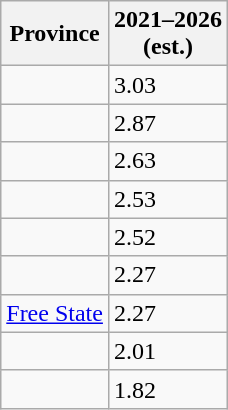<table class="wikitable sortable">
<tr>
<th>Province</th>
<th>2021–2026<br>(est.)</th>
</tr>
<tr>
<td></td>
<td>3.03</td>
</tr>
<tr>
<td></td>
<td>2.87</td>
</tr>
<tr>
<td></td>
<td>2.63</td>
</tr>
<tr>
<td></td>
<td>2.53</td>
</tr>
<tr>
<td></td>
<td>2.52</td>
</tr>
<tr>
<td></td>
<td>2.27</td>
</tr>
<tr>
<td> <a href='#'>Free State</a></td>
<td>2.27</td>
</tr>
<tr>
<td></td>
<td>2.01</td>
</tr>
<tr>
<td></td>
<td>1.82</td>
</tr>
</table>
